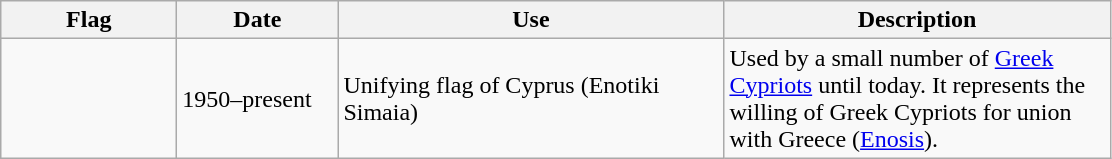<table class="wikitable">
<tr>
<th style="width:110px;">Flag</th>
<th style="width:100px;">Date</th>
<th style="width:250px;">Use</th>
<th style="width:250px;">Description</th>
</tr>
<tr>
<td></td>
<td>1950–present</td>
<td>Unifying flag of Cyprus (Enotiki Simaia)</td>
<td>Used by a small number of <a href='#'>Greek Cypriots</a> until today. It represents the willing of Greek Cypriots for union with Greece (<a href='#'>Enosis</a>).</td>
</tr>
</table>
